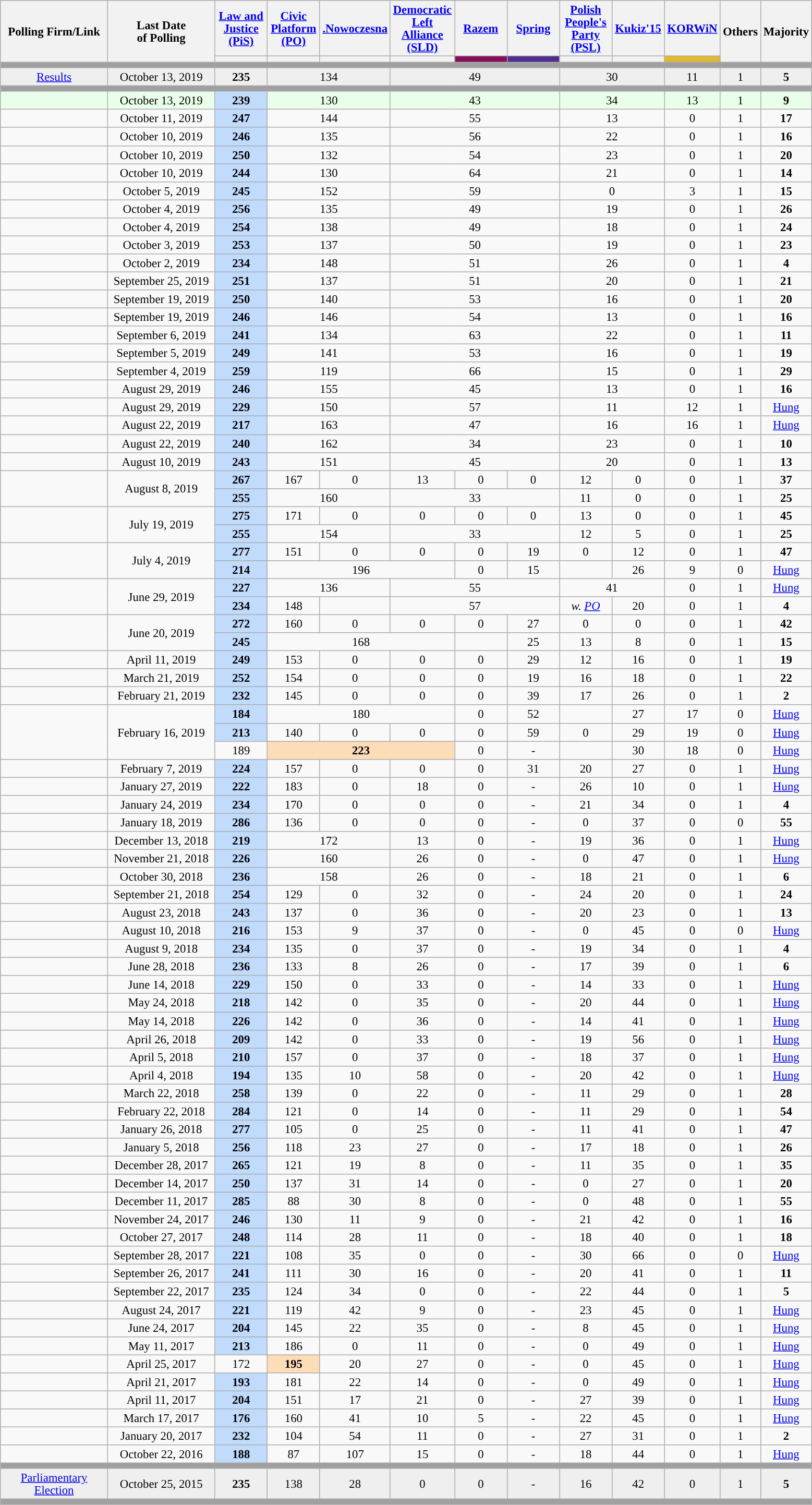<table class="wikitable sortable collapsible" style="text-align:center; font-size:95%; line-height:16px">
<tr style="height:42px;">
<th rowspan="2" style="width:130px;">Polling Firm/Link</th>
<th rowspan="2" data-sort-type="date" style="width:130px;">Last Date<br>of Polling</th>
<th style="width:60px;" class="unsortable"><a href='#'>Law and Justice (PiS)</a></th>
<th style="width:60px;" class="unsortable"><a href='#'>Civic Platform (PO)</a></th>
<th style="width:60px;" class="unsortable"><a href='#'>.Nowoczesna</a></th>
<th style="width:60px;" class="unsortable"><a href='#'>Democratic Left Alliance (SLD)</a></th>
<th style="width:60px;" class="unsortable"><a href='#'>Razem</a></th>
<th style="width:60px;" class="unsortable"><a href='#'>Spring</a></th>
<th style="width:60px;" class="unsortable"><a href='#'>Polish People's Party (PSL)</a></th>
<th style="width:60px;" class="unsortable"><a href='#'>Kukiz'15</a></th>
<th style="width:60px;" class="unsortable"><a href='#'>KORWiN</a></th>
<th rowspan="2" data-sort-type="number" style="width:40px;">Others</th>
<th rowspan="2" data-sort-type="number" style="width:30px;">Majority</th>
</tr>
<tr>
<th data-sort-type="number" style="height:1px; background:"></th>
<th data-sort-type="number" style="height:1px; background:"></th>
<th data-sort-type="number" style="height:1px; background:"></th>
<th data-sort-type="number" style="height:1px; background:"></th>
<th data-sort-type="number" style="height:1px; background:#870f57;"></th>
<th data-sort-type="number" style="height:1px; background:#4f2d8f;"></th>
<th data-sort-type="number" style="height:1px; background:"></th>
<th data-sort-type="number" style="height:1px; background:"></th>
<th data-sort-type="number" style="height:1px; background:#e2b92e;"></th>
</tr>
<tr>
<td colspan="14" style="background:#A0A0A0"></td>
</tr>
<tr style="background:#EFEFEF;">
<td><a href='#'>Results</a></td>
<td>October 13, 2019</td>
<td style="background:"><strong>235</strong></td>
<td colspan="2">134</td>
<td colspan="3">49</td>
<td colspan="2">30</td>
<td>11</td>
<td>1</td>
<td style="background:"><strong>5</strong></td>
</tr>
<tr>
<td colspan="14" style="background:#A0A0A0"></td>
</tr>
<tr style="background:#EAFFEA"|>
<td></td>
<td>October 13, 2019</td>
<td style="background:#C0DBFC"><strong>239</strong></td>
<td colspan="2">130</td>
<td colspan="3">43</td>
<td colspan="2">34</td>
<td>13</td>
<td>1</td>
<td style="background:"><strong>9</strong></td>
</tr>
<tr>
<td></td>
<td>October 11, 2019</td>
<td style="background:#C0DBFC"><strong>247</strong></td>
<td colspan="2">144</td>
<td colspan="3">55</td>
<td colspan="2">13</td>
<td>0</td>
<td>1</td>
<td style="background:"><strong>17</strong></td>
</tr>
<tr>
<td></td>
<td>October 10, 2019</td>
<td style="background:#C0DBFC"><strong>246</strong></td>
<td colspan="2">135</td>
<td colspan="3">56</td>
<td colspan="2">22</td>
<td>0</td>
<td>1</td>
<td style="background:"><strong>16</strong></td>
</tr>
<tr>
<td></td>
<td>October 10, 2019</td>
<td style="background:#C0DBFC"><strong>250</strong></td>
<td colspan="2">132</td>
<td colspan="3">54</td>
<td colspan="2">23</td>
<td>0</td>
<td>1</td>
<td style="background:"><strong>20</strong></td>
</tr>
<tr>
<td></td>
<td>October 10, 2019</td>
<td style="background:#C0DBFC"><strong>244</strong></td>
<td colspan="2">130</td>
<td colspan="3">64</td>
<td colspan="2">21</td>
<td>0</td>
<td>1</td>
<td style="background:"><strong>14</strong></td>
</tr>
<tr>
<td></td>
<td>October 5, 2019</td>
<td style="background:#C0DBFC"><strong>245</strong></td>
<td colspan="2">152</td>
<td colspan="3">59</td>
<td colspan="2">0</td>
<td>3</td>
<td>1</td>
<td style="background:"><strong>15</strong></td>
</tr>
<tr>
<td></td>
<td>October 4, 2019</td>
<td style="background:#C0DBFC"><strong>256</strong></td>
<td colspan="2">135</td>
<td colspan="3">49</td>
<td colspan="2">19</td>
<td>0</td>
<td>1</td>
<td style="background:"><strong>26</strong></td>
</tr>
<tr>
<td></td>
<td>October 4, 2019</td>
<td style="background:#C0DBFC"><strong>254</strong></td>
<td colspan="2">138</td>
<td colspan="3">49</td>
<td colspan="2">18</td>
<td>0</td>
<td>1</td>
<td style="background:"><strong>24</strong></td>
</tr>
<tr>
<td></td>
<td>October 3, 2019</td>
<td style="background:#C0DBFC"><strong>253</strong></td>
<td colspan="2">137</td>
<td colspan="3">50</td>
<td colspan="2">19</td>
<td>0</td>
<td>1</td>
<td style="background:"><strong>23</strong></td>
</tr>
<tr>
<td></td>
<td>October 2, 2019</td>
<td style="background:#C0DBFC"><strong>234</strong></td>
<td colspan="2">148</td>
<td colspan="3">51</td>
<td colspan="2">26</td>
<td>0</td>
<td>1</td>
<td style="background:"><strong>4</strong></td>
</tr>
<tr>
<td></td>
<td>September 25, 2019</td>
<td style="background:#C0DBFC"><strong>251</strong></td>
<td colspan="2">137</td>
<td colspan="3">51</td>
<td colspan="2">20</td>
<td>0</td>
<td>1</td>
<td style="background:"><strong>21</strong></td>
</tr>
<tr>
<td></td>
<td>September 19, 2019</td>
<td style="background:#C0DBFC"><strong>250</strong></td>
<td colspan="2">140</td>
<td colspan="3">53</td>
<td colspan="2">16</td>
<td>0</td>
<td>1</td>
<td style="background:"><strong>20</strong></td>
</tr>
<tr>
<td></td>
<td>September 19, 2019</td>
<td style="background:#C0DBFC"><strong>246</strong></td>
<td colspan="2">146</td>
<td colspan="3">54</td>
<td colspan="2">13</td>
<td>0</td>
<td>1</td>
<td style="background:"><strong>16</strong></td>
</tr>
<tr>
<td></td>
<td>September 6, 2019</td>
<td style="background:#C0DBFC"><strong>241</strong></td>
<td colspan="2">134</td>
<td colspan="3">63</td>
<td colspan="2">22</td>
<td>0</td>
<td>1</td>
<td style="background:"><strong>11</strong></td>
</tr>
<tr>
<td></td>
<td>September 5, 2019</td>
<td style="background:#C0DBFC"><strong>249</strong></td>
<td colspan="2">141</td>
<td colspan="3">53</td>
<td colspan="2">16</td>
<td>0</td>
<td>1</td>
<td style="background:"><strong>19</strong></td>
</tr>
<tr>
<td></td>
<td>September 4, 2019</td>
<td style="background:#C0DBFC"><strong>259</strong></td>
<td colspan="2">119</td>
<td colspan="3">66</td>
<td colspan="2">15</td>
<td>0</td>
<td>1</td>
<td style="background:"><strong>29</strong></td>
</tr>
<tr>
<td></td>
<td>August 29, 2019</td>
<td style="background:#C0DBFC"><strong>246</strong></td>
<td colspan="2">155</td>
<td colspan="3">45</td>
<td colspan="2">13</td>
<td>0</td>
<td>1</td>
<td style="background:"><strong>16</strong></td>
</tr>
<tr>
<td></td>
<td>August 29, 2019</td>
<td style="background:#C0DBFC"><strong>229</strong></td>
<td colspan="2">150</td>
<td colspan="3">57</td>
<td colspan="2">11</td>
<td>12</td>
<td>1</td>
<td><a href='#'>Hung</a></td>
</tr>
<tr>
<td></td>
<td>August 22, 2019</td>
<td style="background:#C0DBFC"><strong>217</strong></td>
<td colspan="2">163</td>
<td colspan="3">47</td>
<td colspan="2">16</td>
<td>16</td>
<td>1</td>
<td><a href='#'>Hung</a></td>
</tr>
<tr>
<td></td>
<td>August 22, 2019</td>
<td style="background:#C0DBFC"><strong>240</strong></td>
<td colspan="2">162</td>
<td colspan="3">34</td>
<td colspan="2">23</td>
<td>0</td>
<td>1</td>
<td style="background:"><strong>10</strong></td>
</tr>
<tr>
<td></td>
<td>August 10, 2019</td>
<td style="background:#C0DBFC"><strong>243</strong></td>
<td colspan="2">151</td>
<td colspan="3">45</td>
<td colspan="2">20</td>
<td>0</td>
<td>1</td>
<td style="background:"><strong>13</strong></td>
</tr>
<tr>
<td rowspan="2"></td>
<td rowspan="2">August 8, 2019</td>
<td style="background:#C0DBFC"><strong>267</strong></td>
<td>167</td>
<td>0</td>
<td>13</td>
<td>0</td>
<td>0</td>
<td>12</td>
<td>0</td>
<td>0</td>
<td>1</td>
<td style="background:"><strong>37</strong></td>
</tr>
<tr>
<td style="background:#C0DBFC"><strong>255</strong></td>
<td colspan="2">160</td>
<td colspan="3">33</td>
<td>11</td>
<td>0</td>
<td>0</td>
<td>1</td>
<td style="background:"><strong>25</strong></td>
</tr>
<tr>
<td rowspan="2"></td>
<td rowspan="2">July 19, 2019</td>
<td style="background:#C0DBFC"><strong>275</strong></td>
<td>171</td>
<td>0</td>
<td>0</td>
<td>0</td>
<td>0</td>
<td>13</td>
<td>0</td>
<td>0</td>
<td>1</td>
<td style="background:"><strong>45</strong></td>
</tr>
<tr>
<td style="background:#C0DBFC"><strong>255</strong></td>
<td colspan="2">154</td>
<td colspan="3">33</td>
<td>12</td>
<td>5</td>
<td>0</td>
<td>1</td>
<td style="background:"><strong>25</strong></td>
</tr>
<tr>
<td rowspan="2"></td>
<td rowspan="2">July 4, 2019</td>
<td style="background:#C0DBFC"><strong>277</strong></td>
<td>151</td>
<td>0</td>
<td>0</td>
<td>0</td>
<td>19</td>
<td>0</td>
<td>12</td>
<td>0</td>
<td>1</td>
<td style="background:"><strong>47</strong></td>
</tr>
<tr>
<td style="background:#C0DBFC"><strong>214</strong></td>
<td colspan="3">196</td>
<td>0</td>
<td>15</td>
<td></td>
<td>26</td>
<td>9</td>
<td>0</td>
<td><a href='#'>Hung</a></td>
</tr>
<tr>
<td rowspan="2"></td>
<td rowspan="2">June 29, 2019</td>
<td style="background:#C0DBFC"><strong>227</strong></td>
<td colspan="2">136</td>
<td colspan="3">55</td>
<td colspan="2">41</td>
<td>0</td>
<td>1</td>
<td><a href='#'>Hung</a></td>
</tr>
<tr>
<td style="background:#C0DBFC"><strong>234</strong></td>
<td>148</td>
<td></td>
<td colspan="3">57</td>
<td><em>w. <a href='#'>PO</a></em></td>
<td>20</td>
<td>0</td>
<td>1</td>
<td style="background:"><strong>4</strong></td>
</tr>
<tr>
<td rowspan="2"></td>
<td rowspan="2">June 20, 2019</td>
<td style="background:#C0DBFC"><strong>272</strong></td>
<td>160</td>
<td>0</td>
<td>0</td>
<td>0</td>
<td>27</td>
<td>0</td>
<td>0</td>
<td>0</td>
<td>1</td>
<td style="background:"><strong>42</strong></td>
</tr>
<tr>
<td style="background:#C0DBFC"><strong>245</strong></td>
<td colspan="3">168</td>
<td></td>
<td>25</td>
<td>13</td>
<td>8</td>
<td>0</td>
<td>1</td>
<td style="background:"><strong>15</strong></td>
</tr>
<tr>
<td></td>
<td>April 11, 2019</td>
<td style="background:#C0DBFC"><strong>249</strong></td>
<td>153</td>
<td>0</td>
<td>0</td>
<td>0</td>
<td>29</td>
<td>12</td>
<td>16</td>
<td>0</td>
<td>1</td>
<td style="background:"><strong>19</strong></td>
</tr>
<tr>
<td></td>
<td>March 21, 2019</td>
<td style="background:#C0DBFC"><strong>252</strong></td>
<td>154</td>
<td>0</td>
<td>0</td>
<td>0</td>
<td>19</td>
<td>16</td>
<td>18</td>
<td>0</td>
<td>1</td>
<td style="background:"><strong>22</strong></td>
</tr>
<tr>
<td></td>
<td>February 21, 2019</td>
<td style="background:#C0DBFC"><strong>232</strong></td>
<td>145</td>
<td>0</td>
<td>0</td>
<td>0</td>
<td>39</td>
<td>17</td>
<td>26</td>
<td>0</td>
<td>1</td>
<td style="background:"><strong>2</strong></td>
</tr>
<tr>
<td rowspan="3"></td>
<td rowspan="3">February 16, 2019</td>
<td style="background:#C0DBFC"><strong>184</strong></td>
<td colspan="3">180</td>
<td>0</td>
<td>52</td>
<td></td>
<td>27</td>
<td>17</td>
<td>0</td>
<td><a href='#'>Hung</a></td>
</tr>
<tr>
<td style="background:#C0DBFC"><strong>213</strong></td>
<td>140</td>
<td>0</td>
<td>0</td>
<td>0</td>
<td>59</td>
<td>0</td>
<td>29</td>
<td>19</td>
<td>0</td>
<td><a href='#'>Hung</a></td>
</tr>
<tr>
<td>189</td>
<td colspan="3" style="background:#FDDCB8"><strong>223</strong></td>
<td>0</td>
<td>-</td>
<td></td>
<td>30</td>
<td>18</td>
<td>0</td>
<td><a href='#'>Hung</a></td>
</tr>
<tr>
<td></td>
<td>February 7, 2019</td>
<td style="background:#C0DBFC"><strong>224</strong></td>
<td>157</td>
<td>0</td>
<td>0</td>
<td>0</td>
<td>31</td>
<td>20</td>
<td>27</td>
<td>0</td>
<td>1</td>
<td><a href='#'>Hung</a></td>
</tr>
<tr>
<td></td>
<td>January 27, 2019</td>
<td style="background:#C0DBFC"><strong>222</strong></td>
<td>183</td>
<td>0</td>
<td>18</td>
<td>0</td>
<td>-</td>
<td>26</td>
<td>10</td>
<td>0</td>
<td>1</td>
<td><a href='#'>Hung</a></td>
</tr>
<tr>
<td></td>
<td>January 24, 2019</td>
<td style="background:#C0DBFC"><strong>234</strong></td>
<td>170</td>
<td>0</td>
<td>0</td>
<td>0</td>
<td>-</td>
<td>21</td>
<td>34</td>
<td>0</td>
<td>1</td>
<td style="background:"><strong>4</strong></td>
</tr>
<tr>
<td></td>
<td>January 18, 2019</td>
<td style="background:#C0DBFC"><strong>286</strong></td>
<td>136</td>
<td>0</td>
<td>0</td>
<td>0</td>
<td>-</td>
<td>0</td>
<td>37</td>
<td>0</td>
<td>0</td>
<td style="background:"><strong>55</strong></td>
</tr>
<tr>
<td></td>
<td>December 13, 2018</td>
<td style="background:#C0DBFC"><strong>219</strong></td>
<td colspan="2">172</td>
<td>13</td>
<td>0</td>
<td>-</td>
<td>19</td>
<td>36</td>
<td>0</td>
<td>1</td>
<td><a href='#'>Hung</a></td>
</tr>
<tr>
<td></td>
<td>November 21, 2018</td>
<td style="background:#C0DBFC"><strong>226</strong></td>
<td colspan="2">160</td>
<td>26</td>
<td>0</td>
<td>-</td>
<td>0</td>
<td>47</td>
<td>0</td>
<td>1</td>
<td><a href='#'>Hung</a></td>
</tr>
<tr>
<td></td>
<td>October 30, 2018</td>
<td style="background:#C0DBFC"><strong>236</strong></td>
<td colspan="2">158</td>
<td>26</td>
<td>0</td>
<td>-</td>
<td>18</td>
<td>21</td>
<td>0</td>
<td>1</td>
<td style="background:"><strong>6</strong></td>
</tr>
<tr>
<td></td>
<td>September 21, 2018</td>
<td style="background:#C0DBFC"><strong>254</strong></td>
<td>129</td>
<td>0</td>
<td>32</td>
<td>0</td>
<td>-</td>
<td>24</td>
<td>20</td>
<td>0</td>
<td>1</td>
<td style="background:"><strong>24</strong></td>
</tr>
<tr>
<td></td>
<td>August 23, 2018</td>
<td style="background:#C0DBFC"><strong>243</strong></td>
<td>137</td>
<td>0</td>
<td>36</td>
<td>0</td>
<td>-</td>
<td>20</td>
<td>23</td>
<td>0</td>
<td>1</td>
<td style="background:"><strong>13</strong></td>
</tr>
<tr>
<td></td>
<td>August 10, 2018</td>
<td style="background:#C0DBFC"><strong>216</strong></td>
<td>153</td>
<td>9</td>
<td>37</td>
<td>0</td>
<td>-</td>
<td>0</td>
<td>45</td>
<td>0</td>
<td>0</td>
<td><a href='#'>Hung</a></td>
</tr>
<tr>
<td></td>
<td>August 9, 2018</td>
<td style="background:#C0DBFC"><strong>234</strong></td>
<td>135</td>
<td>0</td>
<td>37</td>
<td>0</td>
<td>-</td>
<td>19</td>
<td>34</td>
<td>0</td>
<td>1</td>
<td style="background:"><strong>4</strong></td>
</tr>
<tr>
<td></td>
<td>June 28, 2018</td>
<td style="background:#C0DBFC"><strong>236</strong></td>
<td>133</td>
<td>8</td>
<td>26</td>
<td>0</td>
<td>-</td>
<td>17</td>
<td>39</td>
<td>0</td>
<td>1</td>
<td style="background:"><strong>6</strong></td>
</tr>
<tr>
<td></td>
<td>June 14, 2018</td>
<td style="background:#C0DBFC"><strong>229</strong></td>
<td>150</td>
<td>0</td>
<td>33</td>
<td>0</td>
<td>-</td>
<td>14</td>
<td>33</td>
<td>0</td>
<td>1</td>
<td><a href='#'>Hung</a></td>
</tr>
<tr>
<td></td>
<td>May 24, 2018</td>
<td style="background:#C0DBFC"><strong>218</strong></td>
<td>142</td>
<td>0</td>
<td>35</td>
<td>0</td>
<td>-</td>
<td>20</td>
<td>44</td>
<td>0</td>
<td>1</td>
<td><a href='#'>Hung</a></td>
</tr>
<tr>
<td></td>
<td>May 14, 2018</td>
<td style="background:#C0DBFC"><strong>226</strong></td>
<td>142</td>
<td>0</td>
<td>36</td>
<td>0</td>
<td>-</td>
<td>14</td>
<td>41</td>
<td>0</td>
<td>1</td>
<td><a href='#'>Hung</a></td>
</tr>
<tr>
<td></td>
<td>April 26, 2018</td>
<td style="background:#C0DBFC"><strong>209</strong></td>
<td>142</td>
<td>0</td>
<td>33</td>
<td>0</td>
<td>-</td>
<td>19</td>
<td>56</td>
<td>0</td>
<td>1</td>
<td><a href='#'>Hung</a></td>
</tr>
<tr>
<td></td>
<td>April 5, 2018</td>
<td style="background:#C0DBFC"><strong>210</strong></td>
<td>157</td>
<td>0</td>
<td>37</td>
<td>0</td>
<td>-</td>
<td>18</td>
<td>37</td>
<td>0</td>
<td>1</td>
<td><a href='#'>Hung</a></td>
</tr>
<tr>
<td></td>
<td>April 4, 2018</td>
<td style="background:#C0DBFC"><strong>194</strong></td>
<td>135</td>
<td>10</td>
<td>58</td>
<td>0</td>
<td>-</td>
<td>20</td>
<td>42</td>
<td>0</td>
<td>1</td>
<td><a href='#'>Hung</a></td>
</tr>
<tr>
<td></td>
<td>March 22, 2018</td>
<td style="background:#C0DBFC"><strong>258</strong></td>
<td>139</td>
<td>0</td>
<td>22</td>
<td>0</td>
<td>-</td>
<td>11</td>
<td>29</td>
<td>0</td>
<td>1</td>
<td style="background:"><strong>28</strong></td>
</tr>
<tr>
<td></td>
<td>February 22, 2018</td>
<td style="background:#C0DBFC"><strong>284</strong></td>
<td>121</td>
<td>0</td>
<td>14</td>
<td>0</td>
<td>-</td>
<td>11</td>
<td>29</td>
<td>0</td>
<td>1</td>
<td style="background:"><strong>54</strong></td>
</tr>
<tr>
<td></td>
<td>January 26, 2018</td>
<td style="background:#C0DBFC"><strong>277</strong></td>
<td>105</td>
<td>0</td>
<td>25</td>
<td>0</td>
<td>-</td>
<td>11</td>
<td>41</td>
<td>0</td>
<td>1</td>
<td style="background:"><strong>47</strong></td>
</tr>
<tr>
<td></td>
<td>January 5, 2018</td>
<td style="background:#C0DBFC"><strong>256</strong></td>
<td>118</td>
<td>23</td>
<td>27</td>
<td>0</td>
<td>-</td>
<td>17</td>
<td>18</td>
<td>0</td>
<td>1</td>
<td style="background:"><strong>26</strong></td>
</tr>
<tr>
<td></td>
<td>December 28, 2017</td>
<td style="background:#C0DBFC"><strong>265</strong></td>
<td>121</td>
<td>19</td>
<td>8</td>
<td>0</td>
<td>-</td>
<td>11</td>
<td>35</td>
<td>0</td>
<td>1</td>
<td style="background:"><strong>35</strong></td>
</tr>
<tr>
<td></td>
<td>December 14, 2017</td>
<td style="background:#C0DBFC"><strong>250</strong></td>
<td>137</td>
<td>31</td>
<td>14</td>
<td>0</td>
<td>-</td>
<td>0</td>
<td>27</td>
<td>0</td>
<td>1</td>
<td style="background:"><strong>20</strong></td>
</tr>
<tr>
<td></td>
<td>December 11, 2017</td>
<td style="background:#C0DBFC"><strong>285</strong></td>
<td>88</td>
<td>30</td>
<td>8</td>
<td>0</td>
<td>-</td>
<td>0</td>
<td>48</td>
<td>0</td>
<td>1</td>
<td style="background:"><strong>55</strong></td>
</tr>
<tr>
<td></td>
<td>November 24, 2017</td>
<td style="background:#C0DBFC"><strong>246</strong></td>
<td>130</td>
<td>11</td>
<td>9</td>
<td>0</td>
<td>-</td>
<td>21</td>
<td>42</td>
<td>0</td>
<td>1</td>
<td style="background:"><strong>16</strong></td>
</tr>
<tr>
<td></td>
<td>October 27, 2017</td>
<td style="background:#C0DBFC"><strong>248</strong></td>
<td>114</td>
<td>28</td>
<td>11</td>
<td>0</td>
<td>-</td>
<td>18</td>
<td>40</td>
<td>0</td>
<td>1</td>
<td style="background:"><strong>18</strong></td>
</tr>
<tr>
<td></td>
<td>September 28, 2017</td>
<td style="background:#C0DBFC"><strong>221</strong></td>
<td>108</td>
<td>35</td>
<td>0</td>
<td>0</td>
<td>-</td>
<td>30</td>
<td>66</td>
<td>0</td>
<td>0</td>
<td><a href='#'>Hung</a></td>
</tr>
<tr>
<td></td>
<td>September 26, 2017</td>
<td style="background:#C0DBFC"><strong>241</strong></td>
<td>111</td>
<td>30</td>
<td>16</td>
<td>0</td>
<td>-</td>
<td>20</td>
<td>41</td>
<td>0</td>
<td>1</td>
<td style="background:"><strong>11</strong></td>
</tr>
<tr>
<td></td>
<td>September 22, 2017</td>
<td style="background:#C0DBFC"><strong>235</strong></td>
<td>124</td>
<td>34</td>
<td>0</td>
<td>0</td>
<td>-</td>
<td>22</td>
<td>44</td>
<td>0</td>
<td>1</td>
<td style="background:"><strong>5</strong></td>
</tr>
<tr>
<td></td>
<td>August 24, 2017</td>
<td style="background:#C0DBFC"><strong>221</strong></td>
<td>119</td>
<td>42</td>
<td>9</td>
<td>0</td>
<td>-</td>
<td>23</td>
<td>45</td>
<td>0</td>
<td>1</td>
<td><a href='#'>Hung</a></td>
</tr>
<tr>
<td></td>
<td>June 24, 2017</td>
<td style="background:#C0DBFC"><strong>204</strong></td>
<td>145</td>
<td>22</td>
<td>35</td>
<td>0</td>
<td>-</td>
<td>8</td>
<td>45</td>
<td>0</td>
<td>1</td>
<td><a href='#'>Hung</a></td>
</tr>
<tr>
<td></td>
<td>May 11, 2017</td>
<td style="background:#C0DBFC"><strong>213</strong></td>
<td>186</td>
<td>0</td>
<td>11</td>
<td>0</td>
<td>-</td>
<td>0</td>
<td>49</td>
<td>0</td>
<td>1</td>
<td><a href='#'>Hung</a></td>
</tr>
<tr>
<td></td>
<td>April 25, 2017</td>
<td>172</td>
<td style="background:#FDDCB8"><strong>195</strong></td>
<td>20</td>
<td>27</td>
<td>0</td>
<td>-</td>
<td>0</td>
<td>45</td>
<td>0</td>
<td>1</td>
<td><a href='#'>Hung</a></td>
</tr>
<tr>
<td></td>
<td>April 21, 2017</td>
<td style="background:#C0DBFC"><strong>193</strong></td>
<td>181</td>
<td>22</td>
<td>14</td>
<td>0</td>
<td>-</td>
<td>0</td>
<td>49</td>
<td>0</td>
<td>1</td>
<td><a href='#'>Hung</a></td>
</tr>
<tr>
<td></td>
<td>April 11, 2017</td>
<td style="background:#C0DBFC"><strong>204</strong></td>
<td>151</td>
<td>17</td>
<td>21</td>
<td>0</td>
<td>-</td>
<td>27</td>
<td>39</td>
<td>0</td>
<td>1</td>
<td><a href='#'>Hung</a></td>
</tr>
<tr>
<td></td>
<td>March 17, 2017</td>
<td style="background:#C0DBFC"><strong>176</strong></td>
<td>160</td>
<td>41</td>
<td>10</td>
<td>5</td>
<td>-</td>
<td>22</td>
<td>45</td>
<td>0</td>
<td>1</td>
<td><a href='#'>Hung</a></td>
</tr>
<tr>
<td></td>
<td>January 20, 2017</td>
<td style="background:#C0DBFC"><strong>232</strong></td>
<td>104</td>
<td>54</td>
<td>11</td>
<td>0</td>
<td>-</td>
<td>27</td>
<td>31</td>
<td>0</td>
<td>1</td>
<td style="background:"><strong>2</strong></td>
</tr>
<tr>
<td></td>
<td>October 22, 2016</td>
<td style="background:#C0DBFC"><strong>188</strong></td>
<td>87</td>
<td>107</td>
<td>15</td>
<td>0</td>
<td>-</td>
<td>18</td>
<td>44</td>
<td>0</td>
<td>1</td>
<td><a href='#'>Hung</a></td>
</tr>
<tr>
<td colspan="14" style="background:#A0A0A0"></td>
</tr>
<tr style="background:#EFEFEF;">
<td><a href='#'>Parliamentary Election</a></td>
<td>October 25, 2015</td>
<td style="background:"><strong>235</strong></td>
<td>138</td>
<td>28</td>
<td>0</td>
<td>0</td>
<td>-</td>
<td>16</td>
<td>42</td>
<td>0</td>
<td>1</td>
<td style="background:"><strong>5</strong></td>
</tr>
<tr>
<td colspan="14" style="background:#A0A0A0"></td>
</tr>
</table>
